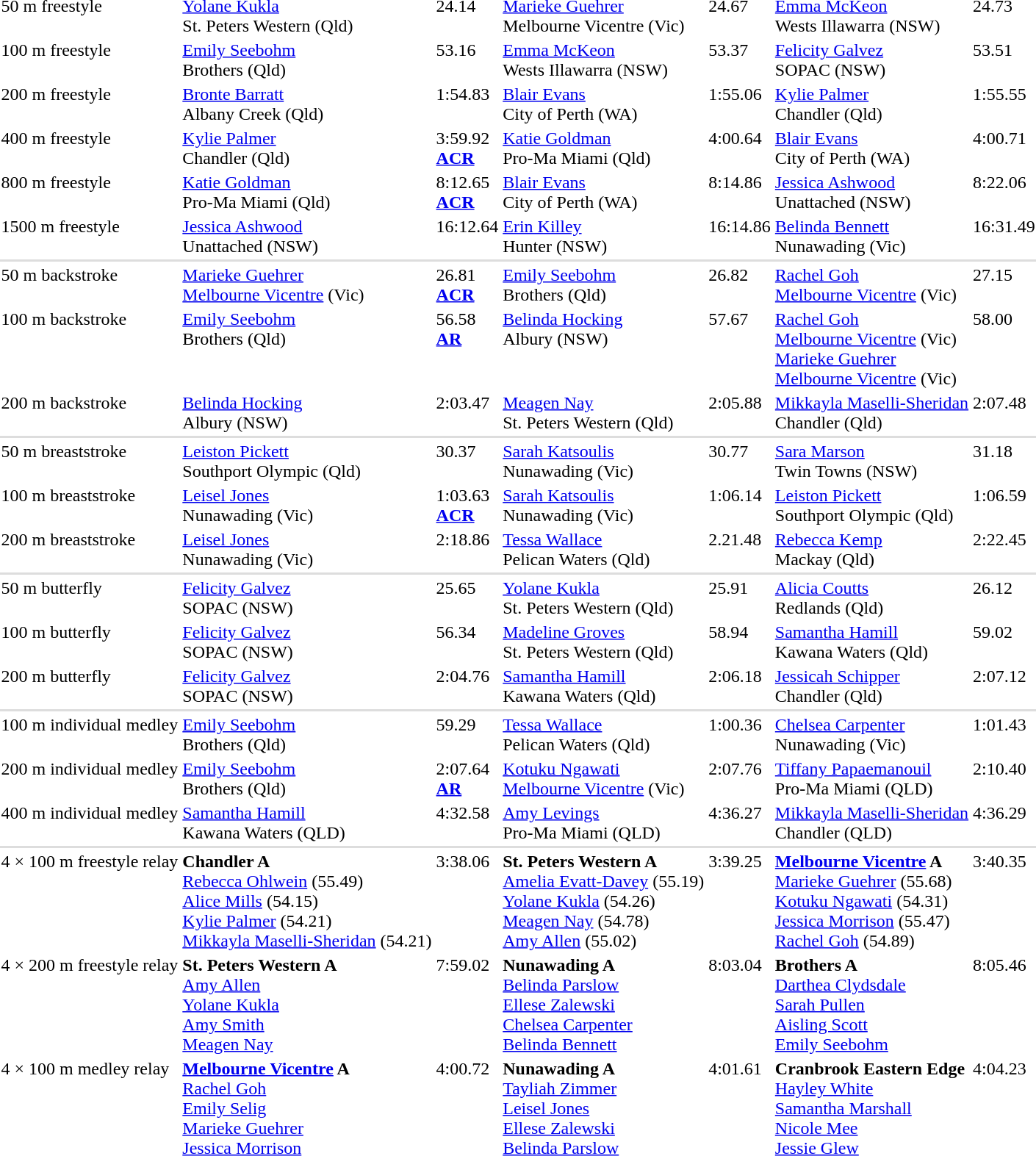<table>
<tr valign="top">
<td>50 m freestyle</td>
<td><a href='#'>Yolane Kukla</a><br>St. Peters Western (Qld)</td>
<td>24.14<br></td>
<td><a href='#'>Marieke Guehrer</a><br>Melbourne Vicentre (Vic)</td>
<td>24.67<br></td>
<td><a href='#'>Emma McKeon</a><br>Wests Illawarra (NSW)</td>
<td>24.73<br></td>
</tr>
<tr valign="top">
<td>100 m freestyle</td>
<td><a href='#'>Emily Seebohm</a><br>Brothers (Qld)</td>
<td>53.16<br></td>
<td><a href='#'>Emma McKeon</a><br>Wests Illawarra (NSW)</td>
<td>53.37<br></td>
<td><a href='#'>Felicity Galvez</a><br>SOPAC (NSW)</td>
<td>53.51<br></td>
</tr>
<tr valign="top">
<td>200 m freestyle</td>
<td><a href='#'>Bronte Barratt</a><br>Albany Creek (Qld)</td>
<td>1:54.83<br></td>
<td><a href='#'>Blair Evans</a><br>City of Perth (WA)</td>
<td>1:55.06<br></td>
<td><a href='#'>Kylie Palmer</a><br>Chandler (Qld)</td>
<td>1:55.55<br></td>
</tr>
<tr valign="top">
<td>400 m freestyle</td>
<td><a href='#'>Kylie Palmer</a><br>Chandler (Qld)</td>
<td>3:59.92<br><strong><a href='#'>ACR</a></strong></td>
<td><a href='#'>Katie Goldman</a><br>Pro-Ma Miami (Qld)</td>
<td>4:00.64<br></td>
<td><a href='#'>Blair Evans</a><br>City of Perth (WA)</td>
<td>4:00.71<br></td>
</tr>
<tr valign="top">
<td>800 m freestyle</td>
<td><a href='#'>Katie Goldman</a><br>Pro-Ma Miami (Qld)</td>
<td>8:12.65<br><strong><a href='#'>ACR</a></strong></td>
<td><a href='#'>Blair Evans</a><br>City of Perth (WA)</td>
<td>8:14.86<br></td>
<td><a href='#'>Jessica Ashwood</a><br>Unattached (NSW)</td>
<td>8:22.06<br></td>
</tr>
<tr valign="top">
<td>1500 m freestyle</td>
<td><a href='#'>Jessica Ashwood</a><br>Unattached (NSW)</td>
<td>16:12.64<br></td>
<td><a href='#'>Erin Killey</a><br>Hunter (NSW)</td>
<td>16:14.86<br></td>
<td><a href='#'>Belinda Bennett</a><br>Nunawading (Vic)</td>
<td>16:31.49<br></td>
</tr>
<tr bgcolor=#DDDDDD>
<td colspan=7></td>
</tr>
<tr valign="top">
<td>50 m backstroke</td>
<td><a href='#'>Marieke Guehrer</a><br><a href='#'>Melbourne Vicentre</a> (Vic)</td>
<td>26.81<br><strong><a href='#'>ACR</a></strong></td>
<td><a href='#'>Emily Seebohm</a><br>Brothers (Qld)</td>
<td>26.82<br></td>
<td><a href='#'>Rachel Goh</a><br><a href='#'>Melbourne Vicentre</a> (Vic)<br></td>
<td>27.15<br></td>
</tr>
<tr valign="top">
<td>100 m backstroke</td>
<td><a href='#'>Emily Seebohm</a><br>Brothers (Qld)</td>
<td>56.58<br><strong><a href='#'>AR</a></strong></td>
<td><a href='#'>Belinda Hocking</a><br>Albury (NSW)</td>
<td>57.67<br></td>
<td><a href='#'>Rachel Goh</a><br><a href='#'>Melbourne Vicentre</a> (Vic)<br><a href='#'>Marieke Guehrer</a><br><a href='#'>Melbourne Vicentre</a> (Vic)</td>
<td>58.00<br></td>
</tr>
<tr valign="top">
<td>200 m backstroke</td>
<td><a href='#'>Belinda Hocking</a><br>Albury (NSW)</td>
<td>2:03.47<br></td>
<td><a href='#'>Meagen Nay</a><br>St. Peters Western (Qld)</td>
<td>2:05.88<br></td>
<td><a href='#'>Mikkayla Maselli-Sheridan</a><br>Chandler (Qld)</td>
<td>2:07.48<br></td>
</tr>
<tr bgcolor=#DDDDDD>
<td colspan=7></td>
</tr>
<tr valign="top">
<td>50 m breaststroke</td>
<td><a href='#'>Leiston Pickett</a><br>Southport Olympic (Qld)</td>
<td>30.37<br></td>
<td><a href='#'>Sarah Katsoulis</a><br>Nunawading (Vic)</td>
<td>30.77<br></td>
<td><a href='#'>Sara Marson</a><br>Twin Towns (NSW)</td>
<td>31.18<br></td>
</tr>
<tr valign="top">
<td>100 m breaststroke</td>
<td><a href='#'>Leisel Jones</a><br>Nunawading (Vic)</td>
<td>1:03.63 <br><strong><a href='#'>ACR</a></strong></td>
<td><a href='#'>Sarah Katsoulis</a><br>Nunawading (Vic)</td>
<td>1:06.14 <br></td>
<td><a href='#'>Leiston Pickett</a><br>Southport Olympic (Qld)</td>
<td>1:06.59 <br></td>
</tr>
<tr valign="top">
<td>200 m breaststroke</td>
<td><a href='#'>Leisel Jones</a><br>Nunawading (Vic)</td>
<td>2:18.86 <br></td>
<td><a href='#'>Tessa Wallace</a><br>Pelican Waters (Qld)</td>
<td>2.21.48 <br></td>
<td><a href='#'>Rebecca Kemp</a><br>Mackay (Qld)</td>
<td>2:22.45 <br></td>
</tr>
<tr bgcolor=#DDDDDD>
<td colspan=7></td>
</tr>
<tr valign="top">
<td>50 m butterfly</td>
<td><a href='#'>Felicity Galvez</a><br>SOPAC (NSW)</td>
<td>25.65<br></td>
<td><a href='#'>Yolane Kukla</a><br>St. Peters Western (Qld)</td>
<td>25.91<br></td>
<td><a href='#'>Alicia Coutts</a><br>Redlands (Qld)</td>
<td>26.12<br></td>
</tr>
<tr valign="top">
<td>100 m butterfly</td>
<td><a href='#'>Felicity Galvez</a><br>SOPAC (NSW)</td>
<td>56.34<br></td>
<td><a href='#'>Madeline Groves</a><br>St. Peters Western (Qld)</td>
<td>58.94<br></td>
<td><a href='#'>Samantha Hamill</a><br>Kawana Waters (Qld)</td>
<td>59.02<br></td>
</tr>
<tr valign="top">
<td>200 m butterfly</td>
<td><a href='#'>Felicity Galvez</a><br>SOPAC (NSW)</td>
<td>2:04.76<br></td>
<td><a href='#'>Samantha Hamill</a><br>Kawana Waters (Qld)</td>
<td>2:06.18<br></td>
<td><a href='#'>Jessicah Schipper</a><br>Chandler (Qld)</td>
<td>2:07.12<br></td>
</tr>
<tr bgcolor=#DDDDDD>
<td colspan=7></td>
</tr>
<tr valign="top">
<td>100 m individual medley</td>
<td><a href='#'>Emily Seebohm</a><br>Brothers (Qld)</td>
<td>59.29 <br></td>
<td><a href='#'>Tessa Wallace</a><br>Pelican Waters (Qld)</td>
<td>1:00.36 <br></td>
<td><a href='#'>Chelsea Carpenter</a><br>Nunawading (Vic)</td>
<td>1:01.43<br></td>
</tr>
<tr valign="top">
<td>200 m individual medley</td>
<td><a href='#'>Emily Seebohm</a><br>Brothers (Qld)</td>
<td>2:07.64 <br><strong><a href='#'>AR</a></strong></td>
<td><a href='#'>Kotuku Ngawati</a><br><a href='#'>Melbourne Vicentre</a> (Vic)</td>
<td>2:07.76<br></td>
<td><a href='#'>Tiffany Papaemanouil</a><br>Pro-Ma Miami (QLD)</td>
<td>2:10.40<br></td>
</tr>
<tr valign="top">
<td>400 m individual medley</td>
<td><a href='#'>Samantha Hamill</a><br>Kawana Waters (QLD)</td>
<td>4:32.58<br></td>
<td><a href='#'>Amy Levings</a><br>Pro-Ma Miami (QLD)</td>
<td>4:36.27<br></td>
<td><a href='#'>Mikkayla Maselli-Sheridan</a><br>Chandler (QLD)</td>
<td>4:36.29<br></td>
</tr>
<tr bgcolor=#DDDDDD>
<td colspan=7></td>
</tr>
<tr valign="top">
<td>4 × 100 m freestyle relay</td>
<td><strong>Chandler A</strong><br><a href='#'>Rebecca Ohlwein</a> (55.49)<br><a href='#'>Alice Mills</a> (54.15)<br><a href='#'>Kylie Palmer</a> (54.21)<br><a href='#'>Mikkayla Maselli-Sheridan</a> (54.21)</td>
<td>3:38.06<br></td>
<td><strong>St. Peters Western A</strong><br><a href='#'>Amelia Evatt-Davey</a> (55.19)<br><a href='#'>Yolane Kukla</a> (54.26)<br><a href='#'>Meagen Nay</a> (54.78)<br><a href='#'>Amy Allen</a> (55.02)</td>
<td>3:39.25<br></td>
<td><strong><a href='#'>Melbourne Vicentre</a> A</strong><br><a href='#'>Marieke Guehrer</a> (55.68)<br><a href='#'>Kotuku Ngawati</a> (54.31)<br><a href='#'>Jessica Morrison</a> (55.47)<br><a href='#'>Rachel Goh</a> (54.89)</td>
<td>3:40.35<br></td>
</tr>
<tr valign="top">
<td>4 × 200 m freestyle relay</td>
<td><strong>St. Peters Western A</strong><br><a href='#'>Amy Allen</a><br><a href='#'>Yolane Kukla</a><br><a href='#'>Amy Smith</a><br><a href='#'>Meagen Nay</a></td>
<td>7:59.02<br></td>
<td><strong>Nunawading A</strong><br><a href='#'>Belinda Parslow</a><br><a href='#'>Ellese Zalewski</a><br><a href='#'>Chelsea Carpenter</a><br><a href='#'>Belinda Bennett</a></td>
<td>8:03.04<br></td>
<td><strong>Brothers A</strong><br><a href='#'>Darthea Clydsdale</a><br><a href='#'>Sarah Pullen</a><br><a href='#'>Aisling Scott</a><br><a href='#'>Emily Seebohm</a></td>
<td>8:05.46<br></td>
</tr>
<tr valign="top">
<td>4 × 100 m medley relay</td>
<td><strong><a href='#'>Melbourne Vicentre</a> A</strong><br><a href='#'>Rachel Goh</a><br><a href='#'>Emily Selig</a><br><a href='#'>Marieke Guehrer</a><br><a href='#'>Jessica Morrison</a></td>
<td>4:00.72<br></td>
<td><strong>Nunawading A</strong><br><a href='#'>Tayliah Zimmer</a><br><a href='#'>Leisel Jones</a><br><a href='#'>Ellese Zalewski</a><br><a href='#'>Belinda Parslow</a></td>
<td>4:01.61<br></td>
<td><strong>Cranbrook Eastern Edge</strong><br><a href='#'>Hayley White</a><br><a href='#'>Samantha Marshall</a><br><a href='#'>Nicole Mee</a><br><a href='#'>Jessie Glew</a></td>
<td>4:04.23<br></td>
</tr>
<tr valign="top">
</tr>
</table>
